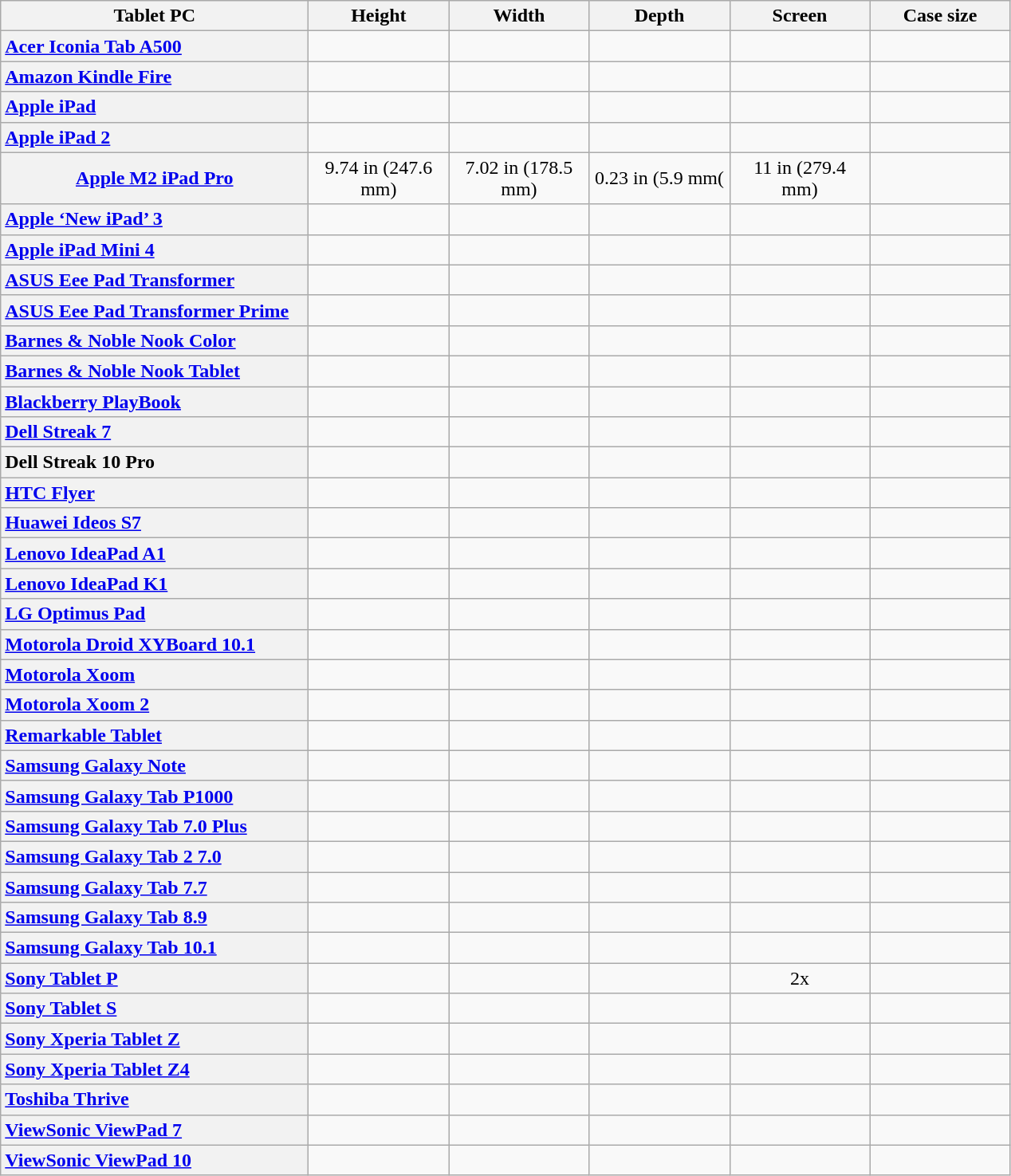<table border="1" class="wikitable sortable" style="text-align: center">
<tr>
<th scope="col" width="250">Tablet PC</th>
<th scope="col" width="110" data-sort-type="number">Height</th>
<th scope="col" width="110" data-sort-type="number">Width</th>
<th scope="col" width="110" data-sort-type="number">Depth</th>
<th scope="col" width="110" data-sort-type="number">Screen</th>
<th scope="col" width="110" data-sort-type="number">Case size</th>
</tr>
<tr>
<th style="text-align:left;" scope="row"><a href='#'>Acer Iconia Tab A500</a></th>
<td></td>
<td></td>
<td></td>
<td></td>
<td></td>
</tr>
<tr>
<th style="text-align:left;" scope="row"><a href='#'>Amazon Kindle Fire</a></th>
<td></td>
<td></td>
<td></td>
<td></td>
<td></td>
</tr>
<tr>
<th style="text-align:left;" scope="row"><a href='#'>Apple iPad</a></th>
<td></td>
<td></td>
<td></td>
<td></td>
<td></td>
</tr>
<tr>
<th style="text-align:left;" scope="row"><a href='#'>Apple iPad 2</a></th>
<td></td>
<td></td>
<td></td>
<td></td>
<td></td>
</tr>
<tr>
<th><a href='#'>Apple M2 iPad Pro</a></th>
<td>9.74 in (247.6 mm)</td>
<td>7.02 in (178.5 mm)</td>
<td>0.23 in (5.9 mm(</td>
<td>11 in (279.4 mm)</td>
<td></td>
</tr>
<tr>
<th style="text-align:left;" scope="row"><a href='#'>Apple ‘New iPad’ 3</a></th>
<td></td>
<td></td>
<td></td>
<td></td>
<td></td>
</tr>
<tr>
<th style="text-align:left;" scope="row"><a href='#'>Apple iPad Mini 4</a></th>
<td></td>
<td></td>
<td></td>
<td></td>
<td></td>
</tr>
<tr>
<th style="text-align:left;" scope="row"><a href='#'>ASUS Eee Pad Transformer</a></th>
<td></td>
<td></td>
<td></td>
<td></td>
<td></td>
</tr>
<tr>
<th style="text-align:left;" scope="row"><a href='#'>ASUS Eee Pad Transformer Prime</a></th>
<td></td>
<td></td>
<td></td>
<td></td>
<td></td>
</tr>
<tr>
<th style="text-align:left;" scope="row"><a href='#'>Barnes & Noble Nook Color</a></th>
<td></td>
<td></td>
<td></td>
<td></td>
<td></td>
</tr>
<tr>
<th style="text-align:left;" scope="row"><a href='#'>Barnes & Noble Nook Tablet</a></th>
<td></td>
<td></td>
<td></td>
<td></td>
<td></td>
</tr>
<tr>
<th style="text-align:left;" scope="row"><a href='#'>Blackberry PlayBook</a></th>
<td></td>
<td></td>
<td></td>
<td></td>
<td></td>
</tr>
<tr>
<th style="text-align:left;" scope="row"><a href='#'>Dell Streak 7</a></th>
<td></td>
<td></td>
<td></td>
<td></td>
<td></td>
</tr>
<tr>
<th style="text-align:left;" scope="row">Dell Streak 10 Pro</th>
<td></td>
<td></td>
<td></td>
<td></td>
<td></td>
</tr>
<tr>
<th style="text-align:left;" scope="row"><a href='#'>HTC Flyer</a></th>
<td></td>
<td></td>
<td></td>
<td></td>
<td></td>
</tr>
<tr>
<th style="text-align:left;" scope="row"><a href='#'>Huawei Ideos S7</a></th>
<td></td>
<td></td>
<td></td>
<td></td>
<td></td>
</tr>
<tr>
<th style="text-align:left;" scope="row"><a href='#'>Lenovo IdeaPad A1</a></th>
<td></td>
<td></td>
<td></td>
<td></td>
<td></td>
</tr>
<tr>
<th style="text-align:left;" scope="row"><a href='#'>Lenovo IdeaPad K1</a></th>
<td></td>
<td></td>
<td></td>
<td></td>
<td></td>
</tr>
<tr>
<th style="text-align:left;" scope="row"><a href='#'>LG Optimus Pad</a></th>
<td></td>
<td></td>
<td></td>
<td></td>
<td></td>
</tr>
<tr>
<th style="text-align:left;" scope="row"><a href='#'>Motorola Droid XYBoard 10.1</a></th>
<td></td>
<td></td>
<td></td>
<td></td>
<td></td>
</tr>
<tr>
<th style="text-align:left;" scope="row"><a href='#'>Motorola Xoom</a></th>
<td></td>
<td></td>
<td></td>
<td></td>
<td></td>
</tr>
<tr>
<th style="text-align:left;" scope="row"><a href='#'>Motorola Xoom 2</a></th>
<td></td>
<td></td>
<td></td>
<td></td>
<td></td>
</tr>
<tr>
<th style="text-align:left;" scope="row"><a href='#'>Remarkable Tablet</a></th>
<td></td>
<td></td>
<td></td>
<td></td>
</tr>
<tr>
<th style="text-align:left;" scope="row"><a href='#'>Samsung Galaxy Note</a></th>
<td></td>
<td></td>
<td></td>
<td></td>
<td></td>
</tr>
<tr>
<th style="text-align:left;" scope="row"><a href='#'>Samsung Galaxy Tab P1000</a></th>
<td></td>
<td></td>
<td></td>
<td></td>
<td></td>
</tr>
<tr>
<th style="text-align:left;" scope="row"><a href='#'>Samsung Galaxy Tab 7.0 Plus</a></th>
<td></td>
<td></td>
<td></td>
<td></td>
<td></td>
</tr>
<tr>
<th style="text-align:left;" scope="row"><a href='#'>Samsung Galaxy Tab 2 7.0</a></th>
<td></td>
<td></td>
<td></td>
<td></td>
<td></td>
</tr>
<tr>
<th style="text-align:left;" scope="row"><a href='#'>Samsung Galaxy Tab 7.7</a></th>
<td></td>
<td></td>
<td></td>
<td></td>
<td></td>
</tr>
<tr>
<th style="text-align:left;" scope="row"><a href='#'>Samsung Galaxy Tab 8.9</a></th>
<td></td>
<td></td>
<td></td>
<td></td>
<td></td>
</tr>
<tr>
<th style="text-align:left;" scope="row"><a href='#'>Samsung Galaxy Tab 10.1</a></th>
<td></td>
<td></td>
<td></td>
<td></td>
<td></td>
</tr>
<tr>
<th style="text-align:left;" scope="row"><a href='#'>Sony Tablet P</a></th>
<td></td>
<td></td>
<td></td>
<td>2x </td>
<td></td>
</tr>
<tr>
<th style="text-align:left;" scope="row"><a href='#'>Sony Tablet S</a></th>
<td></td>
<td></td>
<td></td>
<td></td>
<td></td>
</tr>
<tr>
<th style="text-align:left;" scope="row"><a href='#'>Sony Xperia Tablet Z</a></th>
<td></td>
<td></td>
<td></td>
<td></td>
<td></td>
</tr>
<tr>
<th style="text-align:left;" scope="row"><a href='#'>Sony Xperia Tablet Z4</a></th>
<td></td>
<td></td>
<td></td>
<td></td>
</tr>
<tr>
<th style="text-align:left;" scope="row"><a href='#'>Toshiba Thrive</a></th>
<td></td>
<td></td>
<td></td>
<td></td>
<td></td>
</tr>
<tr>
<th style="text-align:left;" scope="row"><a href='#'>ViewSonic ViewPad 7</a></th>
<td></td>
<td></td>
<td></td>
<td></td>
<td></td>
</tr>
<tr>
<th style="text-align:left;" scope="row"><a href='#'>ViewSonic ViewPad 10</a></th>
<td></td>
<td></td>
<td></td>
<td></td>
<td></td>
</tr>
</table>
